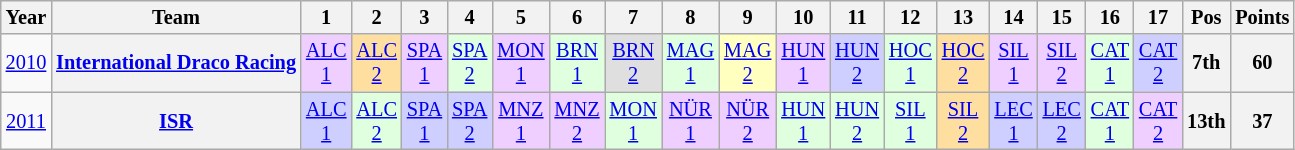<table class="wikitable" style="text-align:center; font-size:85%">
<tr>
<th>Year</th>
<th>Team</th>
<th>1</th>
<th>2</th>
<th>3</th>
<th>4</th>
<th>5</th>
<th>6</th>
<th>7</th>
<th>8</th>
<th>9</th>
<th>10</th>
<th>11</th>
<th>12</th>
<th>13</th>
<th>14</th>
<th>15</th>
<th>16</th>
<th>17</th>
<th>Pos</th>
<th>Points</th>
</tr>
<tr>
<td><a href='#'>2010</a></td>
<th nowrap><a href='#'>International Draco Racing</a></th>
<td style="background:#EFCFFF;"><a href='#'>ALC<br>1</a><br></td>
<td style="background:#FFDF9F;"><a href='#'>ALC<br>2</a><br></td>
<td style="background:#EFCFFF;"><a href='#'>SPA<br>1</a><br></td>
<td style="background:#DFFFDF;"><a href='#'>SPA<br>2</a><br></td>
<td style="background:#EFCFFF;"><a href='#'>MON<br>1</a><br></td>
<td style="background:#DFFFDF;"><a href='#'>BRN<br>1</a><br></td>
<td style="background:#DFDFDF;"><a href='#'>BRN<br>2</a><br></td>
<td style="background:#DFFFDF;"><a href='#'>MAG<br>1</a><br></td>
<td style="background:#FFFFBF;"><a href='#'>MAG<br>2</a><br></td>
<td style="background:#EFCFFF;"><a href='#'>HUN<br>1</a><br></td>
<td style="background:#CFCFFF;"><a href='#'>HUN<br>2</a><br></td>
<td style="background:#DFFFDF;"><a href='#'>HOC<br>1</a><br></td>
<td style="background:#FFDF9F;"><a href='#'>HOC<br>2</a><br></td>
<td style="background:#EFCFFF;"><a href='#'>SIL<br>1</a><br></td>
<td style="background:#EFCFFF;"><a href='#'>SIL<br>2</a><br></td>
<td style="background:#DFFFDF;"><a href='#'>CAT<br>1</a><br></td>
<td style="background:#CFCFFF;"><a href='#'>CAT<br>2</a><br></td>
<th>7th</th>
<th>60</th>
</tr>
<tr>
<td><a href='#'>2011</a></td>
<th nowrap><a href='#'>ISR</a></th>
<td style="background:#CFCFFF;"><a href='#'>ALC<br>1</a><br></td>
<td style="background:#DFFFDF;"><a href='#'>ALC<br>2</a><br></td>
<td style="background:#CFCFFF;"><a href='#'>SPA<br>1</a><br></td>
<td style="background:#CFCFFF;"><a href='#'>SPA<br>2</a><br></td>
<td style="background:#EFCFFF;"><a href='#'>MNZ<br>1</a><br></td>
<td style="background:#EFCFFF;"><a href='#'>MNZ<br>2</a><br></td>
<td style="background:#DFFFDF;"><a href='#'>MON<br>1</a><br></td>
<td style="background:#EFCFFF;"><a href='#'>NÜR<br>1</a><br></td>
<td style="background:#EFCFFF;"><a href='#'>NÜR<br>2</a><br></td>
<td style="background:#DFFFDF;"><a href='#'>HUN<br>1</a><br></td>
<td style="background:#DFFFDF;"><a href='#'>HUN<br>2</a><br></td>
<td style="background:#DFFFDF;"><a href='#'>SIL<br>1</a><br></td>
<td style="background:#FFDF9F;"><a href='#'>SIL<br>2</a><br></td>
<td style="background:#CFCFFF;"><a href='#'>LEC<br>1</a><br></td>
<td style="background:#CFCFFF;"><a href='#'>LEC<br>2</a><br></td>
<td style="background:#DFFFDF;"><a href='#'>CAT<br>1</a><br></td>
<td style="background:#EFCFFF;"><a href='#'>CAT<br>2</a><br></td>
<th>13th</th>
<th>37</th>
</tr>
</table>
